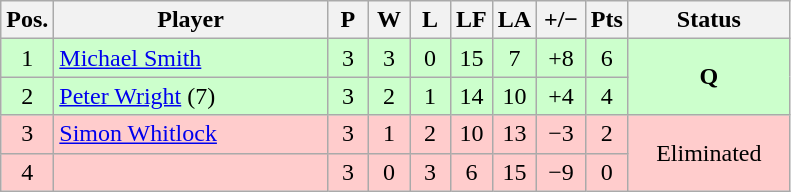<table class="wikitable" style="text-align:center; margin: 1em auto 1em auto, align:left">
<tr>
<th width=20>Pos.</th>
<th width=175>Player</th>
<th width=20>P</th>
<th width=20>W</th>
<th width=20>L</th>
<th width=20>LF</th>
<th width=20>LA</th>
<th width=25>+/−</th>
<th width=20>Pts</th>
<th width=100>Status</th>
</tr>
<tr style="background:#CCFFCC;">
<td>1</td>
<td style="text-align:left;"> <a href='#'>Michael Smith</a></td>
<td>3</td>
<td>3</td>
<td>0</td>
<td>15</td>
<td>7</td>
<td>+8</td>
<td>6</td>
<td rowspan=2><strong>Q</strong></td>
</tr>
<tr style="background:#CCFFCC;">
<td>2</td>
<td style="text-align:left;"> <a href='#'>Peter Wright</a> (7)</td>
<td>3</td>
<td>2</td>
<td>1</td>
<td>14</td>
<td>10</td>
<td>+4</td>
<td>4</td>
</tr>
<tr style="background:#FFCCCC;">
<td>3</td>
<td style="text-align:left;"> <a href='#'>Simon Whitlock</a></td>
<td>3</td>
<td>1</td>
<td>2</td>
<td>10</td>
<td>13</td>
<td>−3</td>
<td>2</td>
<td rowspan=2>Eliminated</td>
</tr>
<tr style="background:#FFCCCC;">
<td>4</td>
<td style="text-align:left;"></td>
<td>3</td>
<td>0</td>
<td>3</td>
<td>6</td>
<td>15</td>
<td>−9</td>
<td>0</td>
</tr>
</table>
